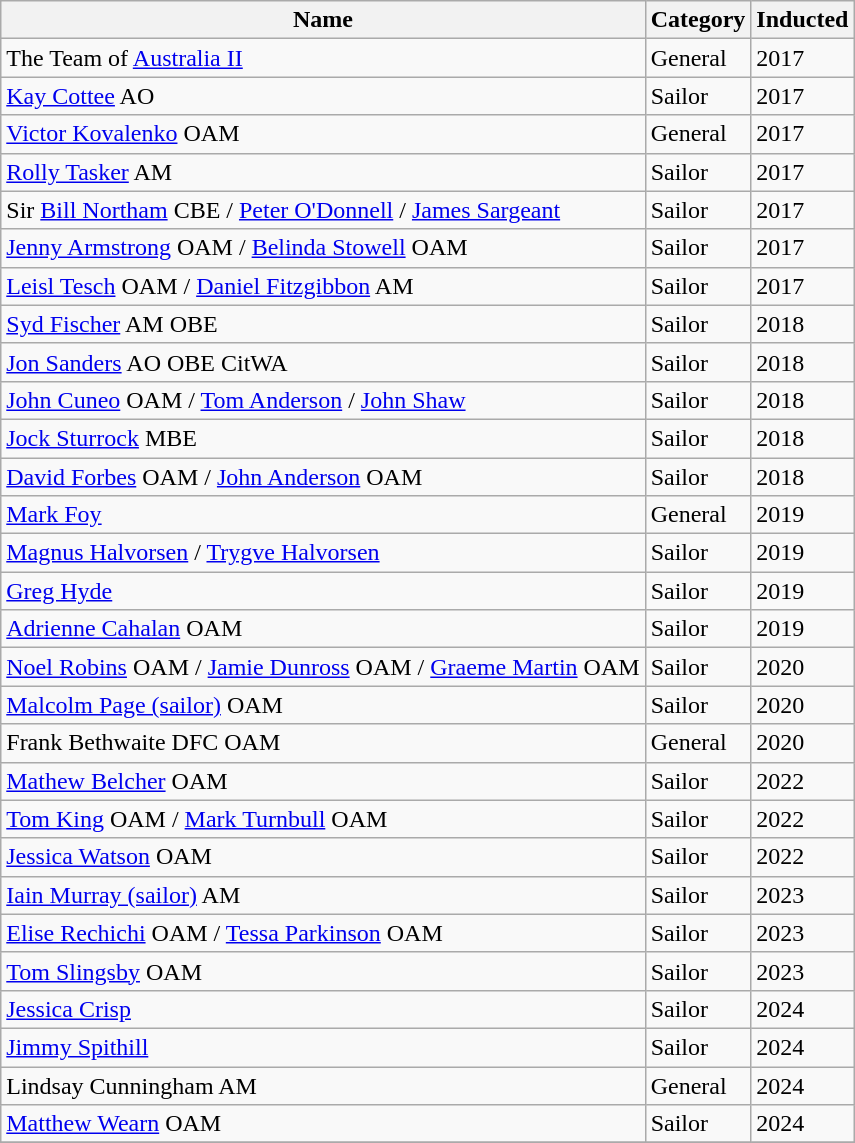<table class="wikitable">
<tr>
<th>Name</th>
<th>Category</th>
<th>Inducted</th>
</tr>
<tr>
<td>The Team of <a href='#'>Australia II</a></td>
<td>General</td>
<td>2017</td>
</tr>
<tr>
<td><a href='#'>Kay Cottee</a> AO</td>
<td>Sailor</td>
<td>2017</td>
</tr>
<tr>
<td><a href='#'>Victor Kovalenko</a> OAM</td>
<td>General</td>
<td>2017</td>
</tr>
<tr>
<td><a href='#'>Rolly Tasker</a> AM</td>
<td>Sailor</td>
<td>2017</td>
</tr>
<tr>
<td>Sir <a href='#'>Bill Northam</a> CBE / <a href='#'>Peter O'Donnell</a> / <a href='#'>James Sargeant</a></td>
<td>Sailor</td>
<td>2017</td>
</tr>
<tr>
<td><a href='#'>Jenny Armstrong</a> OAM / <a href='#'>Belinda Stowell</a> OAM</td>
<td>Sailor</td>
<td>2017</td>
</tr>
<tr>
<td><a href='#'>Leisl Tesch</a> OAM / <a href='#'>Daniel Fitzgibbon</a> AM</td>
<td>Sailor</td>
<td>2017</td>
</tr>
<tr>
<td><a href='#'>Syd Fischer</a> AM OBE</td>
<td>Sailor</td>
<td>2018</td>
</tr>
<tr>
<td><a href='#'>Jon Sanders</a> AO OBE CitWA</td>
<td>Sailor</td>
<td>2018</td>
</tr>
<tr>
<td><a href='#'>John Cuneo</a> OAM / <a href='#'>Tom Anderson</a> / <a href='#'>John Shaw</a></td>
<td>Sailor</td>
<td>2018</td>
</tr>
<tr>
<td><a href='#'>Jock Sturrock</a> MBE</td>
<td>Sailor</td>
<td>2018</td>
</tr>
<tr>
<td><a href='#'>David Forbes</a> OAM / <a href='#'>John Anderson</a> OAM</td>
<td>Sailor</td>
<td>2018</td>
</tr>
<tr>
<td><a href='#'>Mark Foy</a></td>
<td>General</td>
<td>2019</td>
</tr>
<tr>
<td><a href='#'>Magnus Halvorsen</a> / <a href='#'>Trygve Halvorsen</a></td>
<td>Sailor</td>
<td>2019</td>
</tr>
<tr>
<td><a href='#'>Greg Hyde</a></td>
<td>Sailor</td>
<td>2019</td>
</tr>
<tr>
<td><a href='#'>Adrienne Cahalan</a> OAM</td>
<td>Sailor</td>
<td>2019</td>
</tr>
<tr>
<td><a href='#'>Noel Robins</a> OAM / <a href='#'>Jamie Dunross</a> OAM / <a href='#'>Graeme Martin</a> OAM</td>
<td>Sailor</td>
<td>2020</td>
</tr>
<tr>
<td><a href='#'>Malcolm Page (sailor)</a> OAM</td>
<td>Sailor</td>
<td>2020</td>
</tr>
<tr>
<td>Frank Bethwaite DFC OAM</td>
<td>General</td>
<td>2020</td>
</tr>
<tr>
<td><a href='#'>Mathew Belcher</a> OAM</td>
<td>Sailor</td>
<td>2022</td>
</tr>
<tr>
<td><a href='#'>Tom King</a> OAM / <a href='#'>Mark Turnbull</a> OAM</td>
<td>Sailor</td>
<td>2022</td>
</tr>
<tr>
<td><a href='#'>Jessica Watson</a> OAM</td>
<td>Sailor</td>
<td>2022</td>
</tr>
<tr>
<td><a href='#'>Iain Murray (sailor)</a> AM</td>
<td>Sailor</td>
<td>2023</td>
</tr>
<tr>
<td><a href='#'>Elise Rechichi</a> OAM / <a href='#'>Tessa Parkinson</a> OAM</td>
<td>Sailor</td>
<td>2023</td>
</tr>
<tr>
<td><a href='#'>Tom Slingsby</a> OAM</td>
<td>Sailor</td>
<td>2023</td>
</tr>
<tr>
<td><a href='#'>Jessica Crisp</a></td>
<td>Sailor</td>
<td>2024</td>
</tr>
<tr>
<td><a href='#'>Jimmy Spithill</a></td>
<td>Sailor</td>
<td>2024</td>
</tr>
<tr>
<td>Lindsay Cunningham AM</td>
<td>General</td>
<td>2024</td>
</tr>
<tr>
<td><a href='#'>Matthew Wearn</a> OAM</td>
<td>Sailor</td>
<td>2024</td>
</tr>
<tr>
</tr>
</table>
